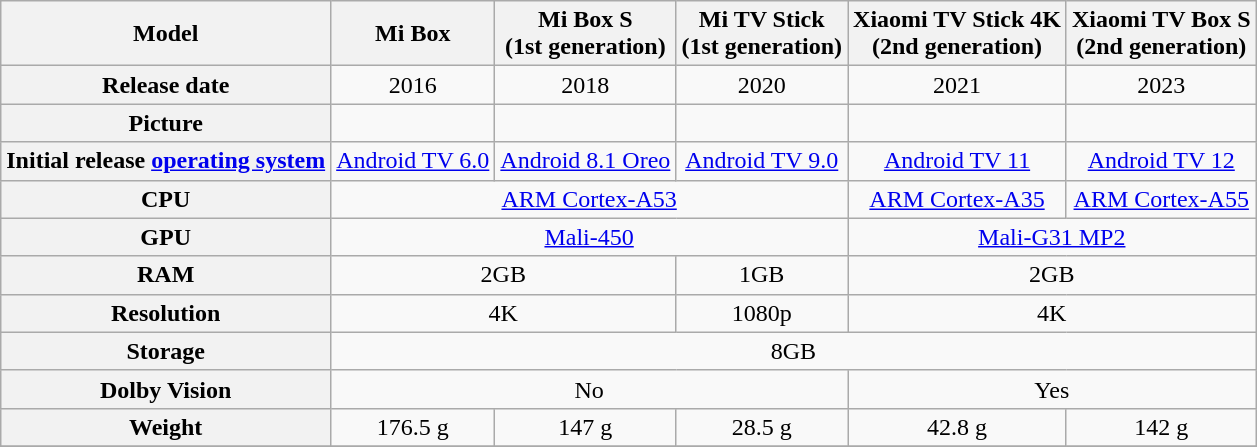<table class="wikitable" style="text-align:center;">
<tr>
<th colspan="2" style="background:#silver;">Model</th>
<th colspan="1" style="background:#silver;">Mi Box</th>
<th colspan="1" style="background:#silver;">Mi Box S <br>(1st generation)</th>
<th colspan="1" style="background:#silver;">Mi TV Stick <br>(1st generation)</th>
<th colspan="1" style="background:#silver;">Xiaomi TV Stick 4K <br>(2nd generation)</th>
<th colspan="1" style="background:#silver;">Xiaomi TV Box S <br>(2nd generation)</th>
</tr>
<tr>
<th colspan="2" >Release date</th>
<td>2016</td>
<td>2018</td>
<td>2020</td>
<td>2021</td>
<td>2023</td>
</tr>
<tr>
<th colspan="2" >Picture</th>
<td></td>
<td></td>
<td></td>
<td></td>
<td></td>
</tr>
<tr>
<th colspan="2" >Initial release <a href='#'>operating system</a></th>
<td><a href='#'>Android TV 6.0</a></td>
<td><a href='#'>Android 8.1 Oreo</a></td>
<td><a href='#'>Android TV 9.0</a></td>
<td><a href='#'>Android TV 11</a></td>
<td><a href='#'>Android TV 12</a></td>
</tr>
<tr>
<th colspan="2" >CPU</th>
<td colspan="3"><a href='#'>ARM Cortex-A53</a></td>
<td><a href='#'>ARM Cortex-A35</a></td>
<td><a href='#'>ARM Cortex-A55</a></td>
</tr>
<tr>
<th colspan="2" >GPU</th>
<td colspan="3"><a href='#'>Mali-450</a></td>
<td colspan="2"><a href='#'>Mali-G31 MP2</a></td>
</tr>
<tr>
<th colspan="2" >RAM</th>
<td colspan="2">2GB</td>
<td>1GB</td>
<td colspan="2">2GB</td>
</tr>
<tr>
<th colspan="2" >Resolution</th>
<td colspan="2">4K</td>
<td>1080p</td>
<td colspan="2">4K</td>
</tr>
<tr>
<th colspan="2" >Storage</th>
<td colspan="5">8GB</td>
</tr>
<tr>
<th colspan="2" >Dolby Vision</th>
<td colspan="3">No</td>
<td colspan="2">Yes</td>
</tr>
<tr>
<th colspan="2" >Weight</th>
<td>176.5 g</td>
<td>147 g</td>
<td>28.5 g</td>
<td>42.8 g</td>
<td>142 g</td>
</tr>
<tr>
</tr>
</table>
